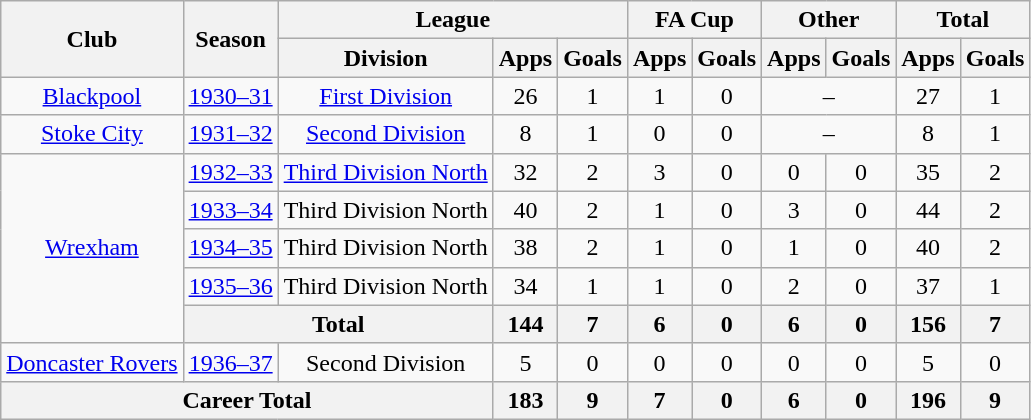<table class="wikitable" style="text-align: center;">
<tr>
<th rowspan="2">Club</th>
<th rowspan="2">Season</th>
<th colspan="3">League</th>
<th colspan="2">FA Cup</th>
<th colspan="2">Other</th>
<th colspan="2">Total</th>
</tr>
<tr>
<th>Division</th>
<th>Apps</th>
<th>Goals</th>
<th>Apps</th>
<th>Goals</th>
<th>Apps</th>
<th>Goals</th>
<th>Apps</th>
<th>Goals</th>
</tr>
<tr>
<td><a href='#'>Blackpool</a></td>
<td><a href='#'>1930–31</a></td>
<td><a href='#'>First Division</a></td>
<td>26</td>
<td>1</td>
<td>1</td>
<td>0</td>
<td colspan="2">–</td>
<td>27</td>
<td>1</td>
</tr>
<tr>
<td><a href='#'>Stoke City</a></td>
<td><a href='#'>1931–32</a></td>
<td><a href='#'>Second Division</a></td>
<td>8</td>
<td>1</td>
<td>0</td>
<td>0</td>
<td colspan="2">–</td>
<td>8</td>
<td>1</td>
</tr>
<tr>
<td rowspan="5"><a href='#'>Wrexham</a></td>
<td><a href='#'>1932–33</a></td>
<td><a href='#'>Third Division North</a></td>
<td>32</td>
<td>2</td>
<td>3</td>
<td>0</td>
<td>0</td>
<td>0</td>
<td>35</td>
<td>2</td>
</tr>
<tr>
<td><a href='#'>1933–34</a></td>
<td>Third Division North</td>
<td>40</td>
<td>2</td>
<td>1</td>
<td>0</td>
<td>3</td>
<td>0</td>
<td>44</td>
<td>2</td>
</tr>
<tr>
<td><a href='#'>1934–35</a></td>
<td>Third Division North</td>
<td>38</td>
<td>2</td>
<td>1</td>
<td>0</td>
<td>1</td>
<td>0</td>
<td>40</td>
<td>2</td>
</tr>
<tr>
<td><a href='#'>1935–36</a></td>
<td>Third Division North</td>
<td>34</td>
<td>1</td>
<td>1</td>
<td>0</td>
<td>2</td>
<td>0</td>
<td>37</td>
<td>1</td>
</tr>
<tr>
<th colspan=2>Total</th>
<th>144</th>
<th>7</th>
<th>6</th>
<th>0</th>
<th>6</th>
<th>0</th>
<th>156</th>
<th>7</th>
</tr>
<tr>
<td><a href='#'>Doncaster Rovers</a></td>
<td><a href='#'>1936–37</a></td>
<td>Second Division</td>
<td>5</td>
<td>0</td>
<td>0</td>
<td>0</td>
<td>0</td>
<td>0</td>
<td>5</td>
<td>0</td>
</tr>
<tr>
<th colspan="3">Career Total</th>
<th>183</th>
<th>9</th>
<th>7</th>
<th>0</th>
<th>6</th>
<th>0</th>
<th>196</th>
<th>9</th>
</tr>
</table>
